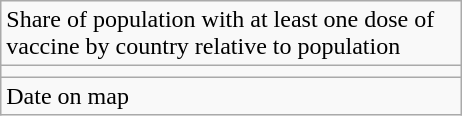<table class=wikitable>
<tr>
<td style=max-width:300px>Share of population with at least one dose of vaccine by country relative to population</td>
</tr>
<tr>
<td></td>
</tr>
<tr>
<td style=max-width:300px>Date on map</td>
</tr>
</table>
